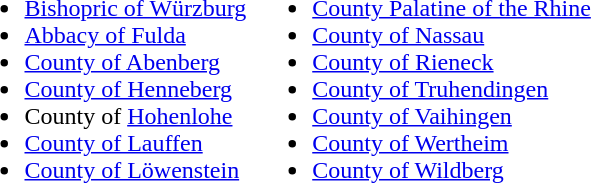<table>
<tr>
<td><br><ul><li><a href='#'>Bishopric of Würzburg</a></li><li><a href='#'>Abbacy of Fulda</a></li><li><a href='#'>County of Abenberg</a></li><li><a href='#'>County of Henneberg</a></li><li>County of <a href='#'>Hohenlohe</a></li><li><a href='#'>County of Lauffen</a></li><li><a href='#'>County of Löwenstein</a></li></ul></td>
<td><br><ul><li><a href='#'>County Palatine of the Rhine</a></li><li><a href='#'>County of Nassau</a></li><li><a href='#'>County of Rieneck</a></li><li><a href='#'>County of Truhendingen</a></li><li><a href='#'>County of Vaihingen</a></li><li><a href='#'>County of Wertheim</a></li><li><a href='#'>County of Wildberg</a></li></ul></td>
<td></td>
</tr>
</table>
